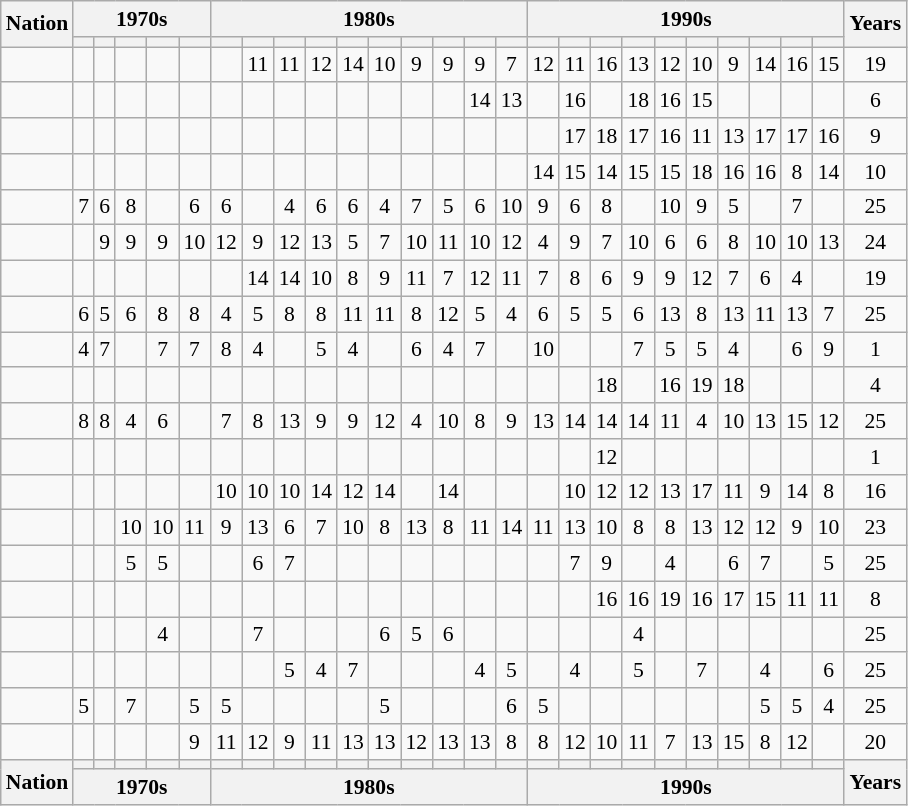<table class="wikitable" style="text-align:center; font-size:90%;">
<tr>
<th rowspan=2>Nation</th>
<th colspan=5>1970s</th>
<th colspan=10>1980s</th>
<th colspan=10>1990s</th>
<th rowspan=2>Years</th>
</tr>
<tr>
<th></th>
<th></th>
<th></th>
<th></th>
<th></th>
<th></th>
<th></th>
<th></th>
<th></th>
<th></th>
<th></th>
<th></th>
<th></th>
<th></th>
<th></th>
<th></th>
<th></th>
<th></th>
<th></th>
<th></th>
<th></th>
<th></th>
<th></th>
<th></th>
<th></th>
</tr>
<tr>
<td align=left></td>
<td></td>
<td></td>
<td></td>
<td></td>
<td></td>
<td></td>
<td>11</td>
<td>11</td>
<td>12</td>
<td>14</td>
<td>10</td>
<td>9</td>
<td>9</td>
<td>9</td>
<td>7</td>
<td>12</td>
<td>11</td>
<td>16</td>
<td>13</td>
<td>12</td>
<td>10</td>
<td>9</td>
<td>14</td>
<td>16</td>
<td>15</td>
<td>19</td>
</tr>
<tr>
<td align=left></td>
<td></td>
<td></td>
<td></td>
<td></td>
<td></td>
<td></td>
<td></td>
<td></td>
<td></td>
<td></td>
<td></td>
<td></td>
<td></td>
<td>14</td>
<td>13</td>
<td></td>
<td>16</td>
<td></td>
<td>18</td>
<td>16</td>
<td>15</td>
<td></td>
<td></td>
<td></td>
<td></td>
<td>6</td>
</tr>
<tr>
<td align=left></td>
<td></td>
<td></td>
<td></td>
<td></td>
<td></td>
<td></td>
<td></td>
<td></td>
<td></td>
<td></td>
<td></td>
<td></td>
<td></td>
<td></td>
<td></td>
<td></td>
<td>17</td>
<td>18</td>
<td>17</td>
<td>16</td>
<td>11</td>
<td>13</td>
<td>17</td>
<td>17</td>
<td>16</td>
<td>9</td>
</tr>
<tr>
<td align=left></td>
<td></td>
<td></td>
<td></td>
<td></td>
<td></td>
<td></td>
<td></td>
<td></td>
<td></td>
<td></td>
<td></td>
<td></td>
<td></td>
<td></td>
<td></td>
<td>14</td>
<td>15</td>
<td>14</td>
<td>15</td>
<td>15</td>
<td>18</td>
<td>16</td>
<td>16</td>
<td>8</td>
<td>14</td>
<td>10</td>
</tr>
<tr>
<td align=left></td>
<td>7</td>
<td>6</td>
<td>8</td>
<td></td>
<td>6</td>
<td>6</td>
<td></td>
<td>4</td>
<td>6</td>
<td>6</td>
<td>4</td>
<td>7</td>
<td>5</td>
<td>6</td>
<td>10</td>
<td>9</td>
<td>6</td>
<td>8</td>
<td></td>
<td>10</td>
<td>9</td>
<td>5</td>
<td></td>
<td>7</td>
<td></td>
<td>25</td>
</tr>
<tr>
<td align=left></td>
<td></td>
<td>9</td>
<td>9</td>
<td>9</td>
<td>10</td>
<td>12</td>
<td>9</td>
<td>12</td>
<td>13</td>
<td>5</td>
<td>7</td>
<td>10</td>
<td>11</td>
<td>10</td>
<td>12</td>
<td>4</td>
<td>9</td>
<td>7</td>
<td>10</td>
<td>6</td>
<td>6</td>
<td>8</td>
<td>10</td>
<td>10</td>
<td>13</td>
<td>24</td>
</tr>
<tr>
<td align=left></td>
<td></td>
<td></td>
<td></td>
<td></td>
<td></td>
<td></td>
<td>14</td>
<td>14</td>
<td>10</td>
<td>8</td>
<td>9</td>
<td>11</td>
<td>7</td>
<td>12</td>
<td>11</td>
<td>7</td>
<td>8</td>
<td>6</td>
<td>9</td>
<td>9</td>
<td>12</td>
<td>7</td>
<td>6</td>
<td>4</td>
<td></td>
<td>19</td>
</tr>
<tr>
<td align=left></td>
<td>6</td>
<td>5</td>
<td>6</td>
<td>8</td>
<td>8</td>
<td>4</td>
<td>5</td>
<td>8</td>
<td>8</td>
<td>11</td>
<td>11</td>
<td>8</td>
<td>12</td>
<td>5</td>
<td>4</td>
<td>6</td>
<td>5</td>
<td>5</td>
<td>6</td>
<td>13</td>
<td>8</td>
<td>13</td>
<td>11</td>
<td>13</td>
<td>7</td>
<td>25</td>
</tr>
<tr>
<td align=left></td>
<td>4</td>
<td>7</td>
<td></td>
<td>7</td>
<td>7</td>
<td>8</td>
<td>4</td>
<td></td>
<td>5</td>
<td>4</td>
<td></td>
<td>6</td>
<td>4</td>
<td>7</td>
<td></td>
<td>10</td>
<td></td>
<td></td>
<td>7</td>
<td>5</td>
<td>5</td>
<td>4</td>
<td></td>
<td>6</td>
<td>9</td>
<td>1</td>
</tr>
<tr>
<td align="left"></td>
<td></td>
<td></td>
<td></td>
<td></td>
<td></td>
<td></td>
<td></td>
<td></td>
<td></td>
<td></td>
<td></td>
<td></td>
<td></td>
<td></td>
<td></td>
<td></td>
<td></td>
<td>18</td>
<td></td>
<td>16</td>
<td>19</td>
<td>18</td>
<td></td>
<td></td>
<td></td>
<td>4</td>
</tr>
<tr>
<td align="left"></td>
<td>8</td>
<td>8</td>
<td>4</td>
<td>6</td>
<td></td>
<td>7</td>
<td>8</td>
<td>13</td>
<td>9</td>
<td>9</td>
<td>12</td>
<td>4</td>
<td>10</td>
<td>8</td>
<td>9</td>
<td>13</td>
<td>14</td>
<td>14</td>
<td>14</td>
<td>11</td>
<td>4</td>
<td>10</td>
<td>13</td>
<td>15</td>
<td>12</td>
<td>25</td>
</tr>
<tr>
<td align="left"></td>
<td></td>
<td></td>
<td></td>
<td></td>
<td></td>
<td></td>
<td></td>
<td></td>
<td></td>
<td></td>
<td></td>
<td></td>
<td></td>
<td></td>
<td></td>
<td></td>
<td></td>
<td>12</td>
<td></td>
<td></td>
<td></td>
<td></td>
<td></td>
<td></td>
<td></td>
<td>1</td>
</tr>
<tr>
<td align="left"></td>
<td></td>
<td></td>
<td></td>
<td></td>
<td></td>
<td>10</td>
<td>10</td>
<td>10</td>
<td>14</td>
<td>12</td>
<td>14</td>
<td></td>
<td>14</td>
<td></td>
<td></td>
<td></td>
<td>10</td>
<td>12</td>
<td>12</td>
<td>13</td>
<td>17</td>
<td>11</td>
<td>9</td>
<td>14</td>
<td>8</td>
<td>16</td>
</tr>
<tr>
<td align="left"></td>
<td></td>
<td></td>
<td>10</td>
<td>10</td>
<td>11</td>
<td>9</td>
<td>13</td>
<td>6</td>
<td>7</td>
<td>10</td>
<td>8</td>
<td>13</td>
<td>8</td>
<td>11</td>
<td>14</td>
<td>11</td>
<td>13</td>
<td>10</td>
<td>8</td>
<td>8</td>
<td>13</td>
<td>12</td>
<td>12</td>
<td>9</td>
<td>10</td>
<td>23</td>
</tr>
<tr>
<td align="left"></td>
<td></td>
<td></td>
<td>5</td>
<td>5</td>
<td></td>
<td></td>
<td>6</td>
<td>7</td>
<td></td>
<td></td>
<td></td>
<td></td>
<td></td>
<td></td>
<td></td>
<td></td>
<td>7</td>
<td>9</td>
<td></td>
<td>4</td>
<td></td>
<td>6</td>
<td>7</td>
<td></td>
<td>5</td>
<td>25</td>
</tr>
<tr>
<td align="left"></td>
<td></td>
<td></td>
<td></td>
<td></td>
<td></td>
<td></td>
<td></td>
<td></td>
<td></td>
<td></td>
<td></td>
<td></td>
<td></td>
<td></td>
<td></td>
<td></td>
<td></td>
<td>16</td>
<td>16</td>
<td>19</td>
<td>16</td>
<td>17</td>
<td>15</td>
<td>11</td>
<td>11</td>
<td>8</td>
</tr>
<tr>
<td align="left"></td>
<td></td>
<td></td>
<td></td>
<td>4</td>
<td></td>
<td></td>
<td>7</td>
<td></td>
<td></td>
<td></td>
<td>6</td>
<td>5</td>
<td>6</td>
<td></td>
<td></td>
<td></td>
<td></td>
<td></td>
<td>4</td>
<td></td>
<td></td>
<td></td>
<td></td>
<td></td>
<td></td>
<td>25</td>
</tr>
<tr>
<td align="left"></td>
<td></td>
<td></td>
<td></td>
<td></td>
<td></td>
<td></td>
<td></td>
<td>5</td>
<td>4</td>
<td>7</td>
<td></td>
<td></td>
<td></td>
<td>4</td>
<td>5</td>
<td></td>
<td>4</td>
<td></td>
<td>5</td>
<td></td>
<td>7</td>
<td></td>
<td>4</td>
<td></td>
<td>6</td>
<td>25</td>
</tr>
<tr>
<td align="left"></td>
<td>5</td>
<td></td>
<td>7</td>
<td></td>
<td>5</td>
<td>5</td>
<td></td>
<td></td>
<td></td>
<td></td>
<td>5</td>
<td></td>
<td></td>
<td></td>
<td>6</td>
<td>5</td>
<td></td>
<td></td>
<td></td>
<td></td>
<td></td>
<td></td>
<td>5</td>
<td>5</td>
<td>4</td>
<td>25</td>
</tr>
<tr>
<td align="left"></td>
<td></td>
<td></td>
<td></td>
<td></td>
<td>9</td>
<td>11</td>
<td>12</td>
<td>9</td>
<td>11</td>
<td>13</td>
<td>13</td>
<td>12</td>
<td>13</td>
<td>13</td>
<td>8</td>
<td>8</td>
<td>12</td>
<td>10</td>
<td>11</td>
<td>7</td>
<td>13</td>
<td>15</td>
<td>8</td>
<td>12</td>
<td></td>
<td>20</td>
</tr>
<tr>
<th rowspan="2">Nation</th>
<th></th>
<th></th>
<th></th>
<th></th>
<th></th>
<th></th>
<th></th>
<th></th>
<th></th>
<th></th>
<th></th>
<th></th>
<th></th>
<th></th>
<th></th>
<th></th>
<th></th>
<th></th>
<th></th>
<th></th>
<th></th>
<th></th>
<th></th>
<th></th>
<th></th>
<th rowspan=2>Years</th>
</tr>
<tr>
<th colspan="5">1970s</th>
<th colspan="10">1980s</th>
<th colspan="10">1990s</th>
</tr>
</table>
